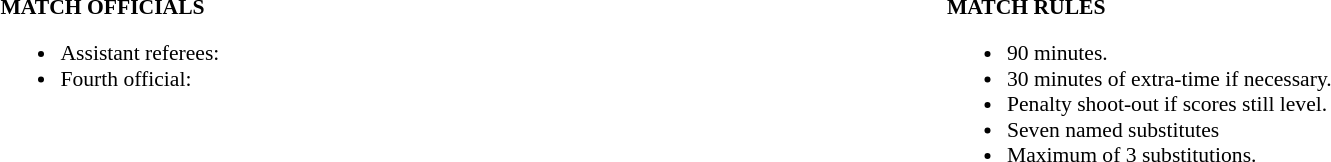<table width=100% style="font-size: 90%">
<tr>
<td width=50% valign=top><br><strong>MATCH OFFICIALS</strong><ul><li>Assistant referees:</li><li>Fourth official:</li></ul></td>
<td width=50% valign=top><br><strong>MATCH RULES</strong><ul><li>90 minutes.</li><li>30 minutes of extra-time if necessary.</li><li>Penalty shoot-out if scores still level.</li><li>Seven named substitutes</li><li>Maximum of 3 substitutions.</li></ul></td>
</tr>
</table>
